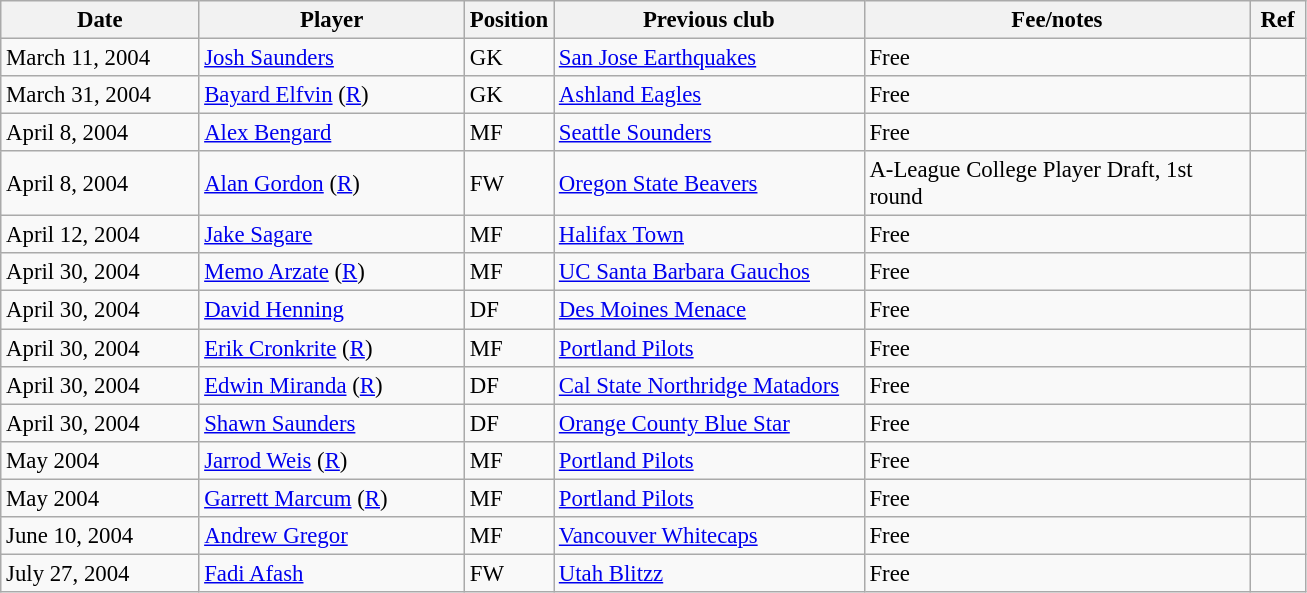<table class="wikitable" style="font-size:95%;">
<tr>
<th width=125px>Date</th>
<th width=170px>Player</th>
<th width=50px>Position</th>
<th width=200px>Previous club</th>
<th width=250px>Fee/notes</th>
<th width=30px>Ref</th>
</tr>
<tr>
<td>March 11, 2004</td>
<td> <a href='#'>Josh Saunders</a></td>
<td>GK</td>
<td> <a href='#'>San Jose Earthquakes</a></td>
<td>Free</td>
<td></td>
</tr>
<tr>
<td>March 31, 2004</td>
<td> <a href='#'>Bayard Elfvin</a> (<a href='#'>R</a>)</td>
<td>GK</td>
<td> <a href='#'>Ashland Eagles</a></td>
<td>Free</td>
<td></td>
</tr>
<tr>
<td>April 8, 2004</td>
<td> <a href='#'>Alex Bengard</a></td>
<td>MF</td>
<td> <a href='#'>Seattle Sounders</a></td>
<td>Free</td>
<td></td>
</tr>
<tr>
<td>April 8, 2004</td>
<td> <a href='#'>Alan Gordon</a> (<a href='#'>R</a>)</td>
<td>FW</td>
<td> <a href='#'>Oregon State Beavers</a></td>
<td>A-League College Player Draft, 1st round</td>
<td></td>
</tr>
<tr>
<td>April 12, 2004</td>
<td> <a href='#'>Jake Sagare</a></td>
<td>MF</td>
<td> <a href='#'>Halifax Town</a></td>
<td>Free</td>
<td></td>
</tr>
<tr>
<td>April 30, 2004</td>
<td> <a href='#'>Memo Arzate</a> (<a href='#'>R</a>)</td>
<td>MF</td>
<td> <a href='#'>UC Santa Barbara Gauchos</a></td>
<td>Free</td>
<td></td>
</tr>
<tr>
<td>April 30, 2004</td>
<td> <a href='#'>David Henning</a></td>
<td>DF</td>
<td> <a href='#'>Des Moines Menace</a></td>
<td>Free</td>
<td></td>
</tr>
<tr>
<td>April 30, 2004</td>
<td> <a href='#'>Erik Cronkrite</a> (<a href='#'>R</a>)</td>
<td>MF</td>
<td> <a href='#'>Portland Pilots</a></td>
<td>Free</td>
<td></td>
</tr>
<tr>
<td>April 30, 2004</td>
<td> <a href='#'>Edwin Miranda</a> (<a href='#'>R</a>)</td>
<td>DF</td>
<td> <a href='#'>Cal State Northridge Matadors</a></td>
<td>Free</td>
<td></td>
</tr>
<tr>
<td>April 30, 2004</td>
<td> <a href='#'>Shawn Saunders</a></td>
<td>DF</td>
<td> <a href='#'>Orange County Blue Star</a></td>
<td>Free</td>
<td></td>
</tr>
<tr>
<td>May 2004</td>
<td> <a href='#'>Jarrod Weis</a> (<a href='#'>R</a>)</td>
<td>MF</td>
<td> <a href='#'>Portland Pilots</a></td>
<td>Free</td>
<td></td>
</tr>
<tr>
<td>May 2004</td>
<td> <a href='#'>Garrett Marcum</a> (<a href='#'>R</a>)</td>
<td>MF</td>
<td> <a href='#'>Portland Pilots</a></td>
<td>Free</td>
<td></td>
</tr>
<tr>
<td>June 10, 2004</td>
<td> <a href='#'>Andrew Gregor</a></td>
<td>MF</td>
<td> <a href='#'>Vancouver Whitecaps</a></td>
<td>Free</td>
<td></td>
</tr>
<tr>
<td>July 27, 2004</td>
<td> <a href='#'>Fadi Afash</a></td>
<td>FW</td>
<td> <a href='#'>Utah Blitzz</a></td>
<td>Free</td>
<td></td>
</tr>
</table>
